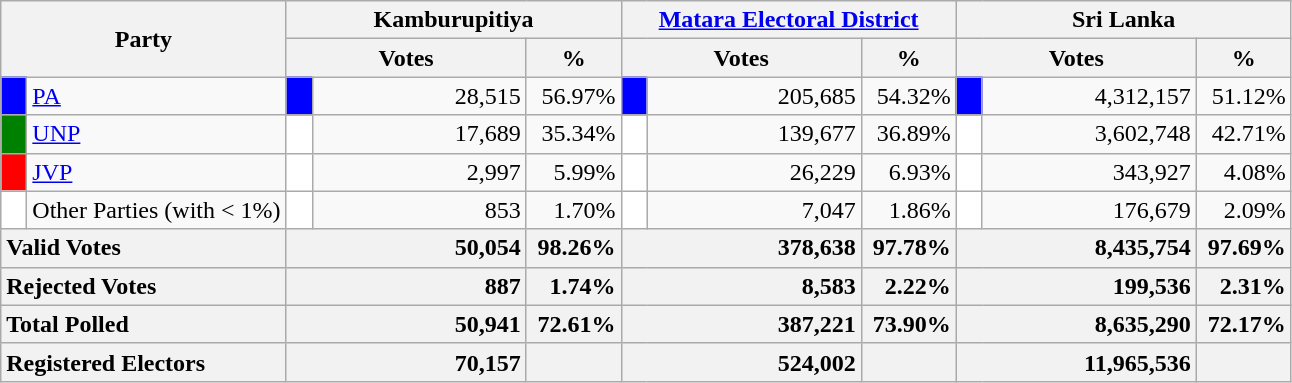<table class="wikitable">
<tr>
<th colspan="2" width="144px"rowspan="2">Party</th>
<th colspan="3" width="216px">Kamburupitiya</th>
<th colspan="3" width="216px"><a href='#'>Matara Electoral District</a></th>
<th colspan="3" width="216px">Sri Lanka</th>
</tr>
<tr>
<th colspan="2" width="144px">Votes</th>
<th>%</th>
<th colspan="2" width="144px">Votes</th>
<th>%</th>
<th colspan="2" width="144px">Votes</th>
<th>%</th>
</tr>
<tr>
<td style="background-color:blue;" width="10px"></td>
<td style="text-align:left;"><a href='#'>PA</a></td>
<td style="background-color:blue;" width="10px"></td>
<td style="text-align:right;">28,515</td>
<td style="text-align:right;">56.97%</td>
<td style="background-color:blue;" width="10px"></td>
<td style="text-align:right;">205,685</td>
<td style="text-align:right;">54.32%</td>
<td style="background-color:blue;" width="10px"></td>
<td style="text-align:right;">4,312,157</td>
<td style="text-align:right;">51.12%</td>
</tr>
<tr>
<td style="background-color:green;" width="10px"></td>
<td style="text-align:left;"><a href='#'>UNP</a></td>
<td style="background-color:white;" width="10px"></td>
<td style="text-align:right;">17,689</td>
<td style="text-align:right;">35.34%</td>
<td style="background-color:white;" width="10px"></td>
<td style="text-align:right;">139,677</td>
<td style="text-align:right;">36.89%</td>
<td style="background-color:white;" width="10px"></td>
<td style="text-align:right;">3,602,748</td>
<td style="text-align:right;">42.71%</td>
</tr>
<tr>
<td style="background-color:red;" width="10px"></td>
<td style="text-align:left;"><a href='#'>JVP</a></td>
<td style="background-color:white;" width="10px"></td>
<td style="text-align:right;">2,997</td>
<td style="text-align:right;">5.99%</td>
<td style="background-color:white;" width="10px"></td>
<td style="text-align:right;">26,229</td>
<td style="text-align:right;">6.93%</td>
<td style="background-color:white;" width="10px"></td>
<td style="text-align:right;">343,927</td>
<td style="text-align:right;">4.08%</td>
</tr>
<tr>
<td style="background-color:white;" width="10px"></td>
<td style="text-align:left;">Other Parties (with < 1%)</td>
<td style="background-color:white;" width="10px"></td>
<td style="text-align:right;">853</td>
<td style="text-align:right;">1.70%</td>
<td style="background-color:white;" width="10px"></td>
<td style="text-align:right;">7,047</td>
<td style="text-align:right;">1.86%</td>
<td style="background-color:white;" width="10px"></td>
<td style="text-align:right;">176,679</td>
<td style="text-align:right;">2.09%</td>
</tr>
<tr>
<th colspan="2" width="144px"style="text-align:left;">Valid Votes</th>
<th style="text-align:right;"colspan="2" width="144px">50,054</th>
<th style="text-align:right;">98.26%</th>
<th style="text-align:right;"colspan="2" width="144px">378,638</th>
<th style="text-align:right;">97.78%</th>
<th style="text-align:right;"colspan="2" width="144px">8,435,754</th>
<th style="text-align:right;">97.69%</th>
</tr>
<tr>
<th colspan="2" width="144px"style="text-align:left;">Rejected Votes</th>
<th style="text-align:right;"colspan="2" width="144px">887</th>
<th style="text-align:right;">1.74%</th>
<th style="text-align:right;"colspan="2" width="144px">8,583</th>
<th style="text-align:right;">2.22%</th>
<th style="text-align:right;"colspan="2" width="144px">199,536</th>
<th style="text-align:right;">2.31%</th>
</tr>
<tr>
<th colspan="2" width="144px"style="text-align:left;">Total Polled</th>
<th style="text-align:right;"colspan="2" width="144px">50,941</th>
<th style="text-align:right;">72.61%</th>
<th style="text-align:right;"colspan="2" width="144px">387,221</th>
<th style="text-align:right;">73.90%</th>
<th style="text-align:right;"colspan="2" width="144px">8,635,290</th>
<th style="text-align:right;">72.17%</th>
</tr>
<tr>
<th colspan="2" width="144px"style="text-align:left;">Registered Electors</th>
<th style="text-align:right;"colspan="2" width="144px">70,157</th>
<th></th>
<th style="text-align:right;"colspan="2" width="144px">524,002</th>
<th></th>
<th style="text-align:right;"colspan="2" width="144px">11,965,536</th>
<th></th>
</tr>
</table>
